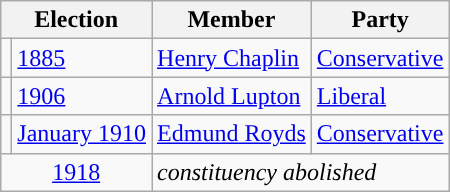<table class="wikitable">
<tr>
<th colspan="2">Election</th>
<th>Member</th>
<th>Party</th>
</tr>
<tr>
<td style="color:inherit;background-color: "></td>
<td><a href='#'>1885</a></td>
<td><a href='#'>Henry Chaplin</a></td>
<td><a href='#'>Conservative</a></td>
</tr>
<tr>
<td style="color:inherit;background-color: "></td>
<td><a href='#'>1906</a></td>
<td><a href='#'>Arnold Lupton</a></td>
<td><a href='#'>Liberal</a></td>
</tr>
<tr>
<td style="color:inherit;background-color: "></td>
<td><a href='#'>January 1910</a></td>
<td><a href='#'>Edmund Royds</a></td>
<td><a href='#'>Conservative</a></td>
</tr>
<tr>
<td colspan="2" align="center"><a href='#'>1918</a></td>
<td colspan="2"><em>constituency abolished</em></td>
</tr>
</table>
